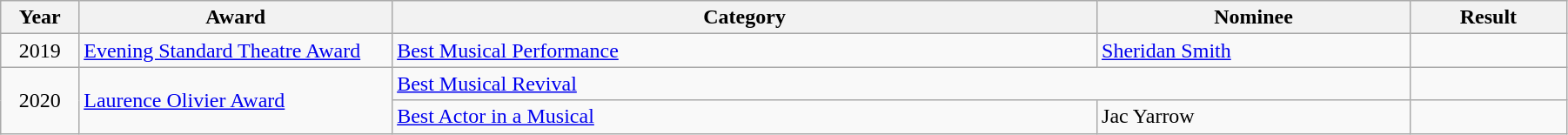<table class="wikitable" style="width:95%;">
<tr>
<th style="width:5%;">Year</th>
<th style="width:20%;">Award</th>
<th style="width:45%;">Category</th>
<th style="width:20%;">Nominee</th>
<th style="width:10%;">Result</th>
</tr>
<tr>
<td style="text-align:center;">2019</td>
<td><a href='#'>Evening Standard Theatre Award</a></td>
<td><a href='#'>Best Musical Performance</a></td>
<td><a href='#'>Sheridan Smith</a></td>
<td></td>
</tr>
<tr>
<td rowspan="2" style="text-align:center;">2020</td>
<td rowspan="2"><a href='#'>Laurence Olivier Award</a></td>
<td colspan="2"><a href='#'>Best Musical Revival</a></td>
<td></td>
</tr>
<tr>
<td><a href='#'>Best Actor in a Musical</a></td>
<td>Jac Yarrow</td>
<td></td>
</tr>
</table>
